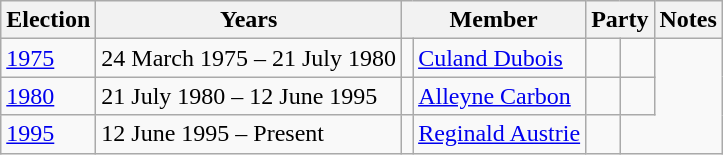<table class="wikitable sortable">
<tr>
<th>Election</th>
<th>Years</th>
<th colspan="2">Member</th>
<th colspan="2">Party</th>
<th>Notes</th>
</tr>
<tr>
<td><a href='#'>1975</a></td>
<td>24 March 1975 – 21 July 1980</td>
<td></td>
<td><a href='#'>Culand Dubois</a></td>
<td></td>
<td></td>
</tr>
<tr>
<td><a href='#'>1980</a></td>
<td>21 July 1980 – 12 June 1995</td>
<td></td>
<td><a href='#'>Alleyne Carbon</a></td>
<td></td>
<td></td>
</tr>
<tr>
<td><a href='#'>1995</a></td>
<td>12 June 1995 – Present</td>
<td></td>
<td><a href='#'>Reginald Austrie</a></td>
<td></td>
</tr>
</table>
